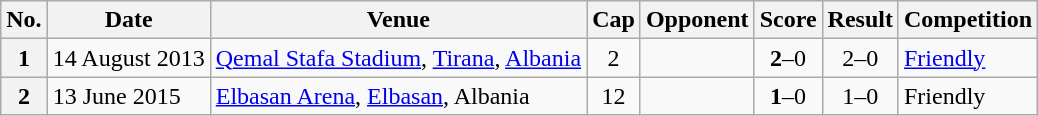<table class="wikitable sortable plainrowheaders">
<tr>
<th scope=col>No.</th>
<th scope=col data-sort-type=date>Date</th>
<th scope=col>Venue</th>
<th scope=col>Cap</th>
<th scope=col>Opponent</th>
<th scope=col>Score</th>
<th scope=col>Result</th>
<th scope=col>Competition</th>
</tr>
<tr>
<th scope=row>1</th>
<td>14 August 2013</td>
<td><a href='#'>Qemal Stafa Stadium</a>, <a href='#'>Tirana</a>, <a href='#'>Albania</a></td>
<td align=center>2</td>
<td></td>
<td align=center><strong>2</strong>–0</td>
<td align=center>2–0</td>
<td><a href='#'>Friendly</a></td>
</tr>
<tr>
<th scope=row>2</th>
<td>13 June 2015</td>
<td><a href='#'>Elbasan Arena</a>, <a href='#'>Elbasan</a>, Albania</td>
<td align=center>12</td>
<td></td>
<td align=center><strong>1</strong>–0</td>
<td align=center>1–0</td>
<td>Friendly</td>
</tr>
</table>
